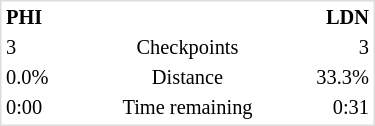<table class="floatright" style="text-align:center; font-size:85%; border:1px solid #ddd; width:250px">
<tr>
<th style="text-align:left; width:25%;">PHI</th>
<th style="width:50%;"></th>
<th style="text-align:right; width:25%;">LDN</th>
</tr>
<tr>
<td style="text-align:left;">3</td>
<td>Checkpoints</td>
<td style="text-align:right;">3</td>
</tr>
<tr>
<td style="text-align:left;">0.0%</td>
<td>Distance</td>
<td style="text-align:right;">33.3%</td>
</tr>
<tr>
<td style="text-align:left;">0:00</td>
<td>Time remaining</td>
<td style="text-align:right;">0:31</td>
</tr>
</table>
